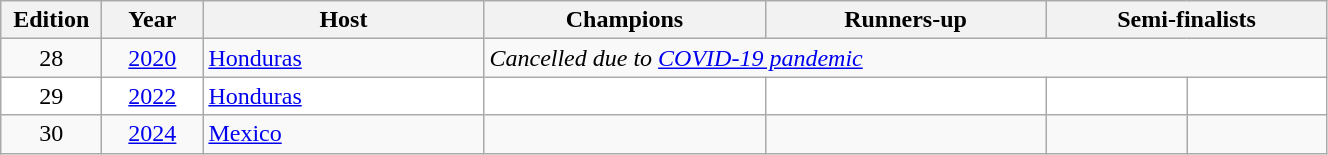<table class="wikitable">
<tr>
<th width="60">Edition</th>
<th width="60">Year</th>
<th width="180">Host</th>
<th width="180">Champions</th>
<th width="180">Runners-up</th>
<th width="180" colspan="2">Semi-finalists</th>
</tr>
<tr>
<td align="center">28</td>
<td align="center"><a href='#'>2020</a></td>
<td> <a href='#'>Honduras</a></td>
<td colspan=4><em>Cancelled due to <a href='#'>COVID-19 pandemic</a></em></td>
</tr>
<tr bgcolor="FFFFFF">
<td align="center">29</td>
<td align="center"><a href='#'>2022</a></td>
<td> <a href='#'>Honduras</a></td>
<td></td>
<td></td>
<td></td>
<td></td>
</tr>
<tr>
<td align="center">30</td>
<td align="center"><a href='#'>2024</a></td>
<td> <a href='#'>Mexico</a></td>
<td></td>
<td></td>
<td></td>
<td></td>
</tr>
</table>
